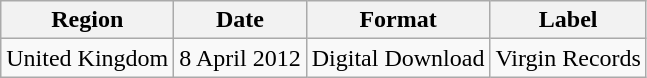<table class=wikitable>
<tr>
<th>Region</th>
<th>Date</th>
<th>Format</th>
<th>Label</th>
</tr>
<tr>
<td>United Kingdom</td>
<td>8 April 2012</td>
<td>Digital Download</td>
<td>Virgin Records</td>
</tr>
</table>
